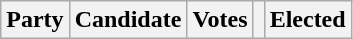<table class="wikitable">
<tr>
<th colspan="2">Party</th>
<th>Candidate</th>
<th>Votes</th>
<th></th>
<th>Elected<br>










</th>
</tr>
</table>
